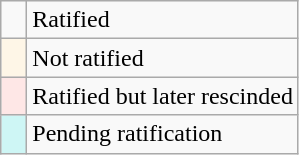<table class="wikitable" style="text-align: left;">
<tr>
<td style="width:10px;"></td>
<td>Ratified</td>
</tr>
<tr>
<td style="width:10px; background:#fef6e7;"></td>
<td>Not ratified</td>
</tr>
<tr>
<td style="width:10px; background:#fee7e6;"></td>
<td>Ratified but later rescinded</td>
</tr>
<tr>
<td style="width:10px; background:#cef6f5;"></td>
<td>Pending ratification</td>
</tr>
</table>
